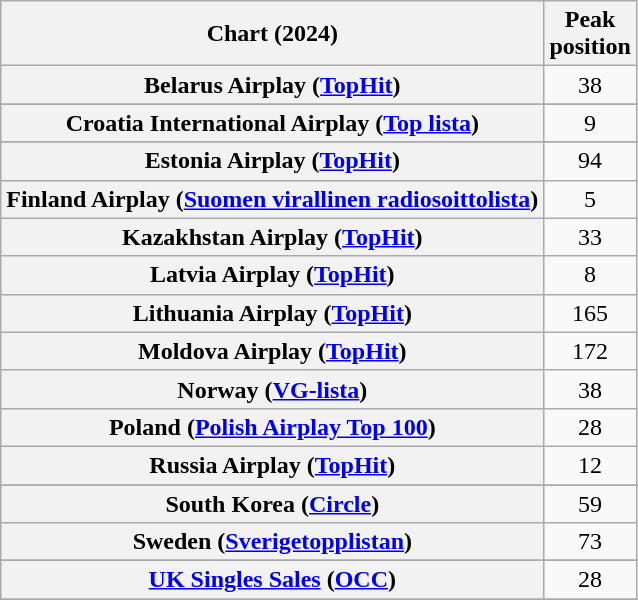<table class="wikitable sortable plainrowheaders" style="text-align:center">
<tr>
<th scope="col">Chart (2024)</th>
<th scope="col">Peak<br>position</th>
</tr>
<tr>
<th scope="row">Belarus Airplay (<a href='#'>TopHit</a>)</th>
<td>38</td>
</tr>
<tr>
</tr>
<tr>
</tr>
<tr>
<th scope="row">Croatia International Airplay (<a href='#'>Top lista</a>)</th>
<td>9</td>
</tr>
<tr>
</tr>
<tr>
<th scope="row">Estonia Airplay (<a href='#'>TopHit</a>)</th>
<td>94</td>
</tr>
<tr>
<th scope="row">Finland Airplay (<a href='#'>Suomen virallinen radiosoittolista</a>)</th>
<td>5</td>
</tr>
<tr>
<th scope="row">Kazakhstan Airplay (<a href='#'>TopHit</a>)</th>
<td>33</td>
</tr>
<tr>
<th scope="row">Latvia Airplay (<a href='#'>TopHit</a>)</th>
<td>8</td>
</tr>
<tr>
<th scope="row">Lithuania Airplay (<a href='#'>TopHit</a>)</th>
<td>165</td>
</tr>
<tr>
<th scope="row">Moldova Airplay (<a href='#'>TopHit</a>)</th>
<td>172</td>
</tr>
<tr>
<th scope="row">Norway (<a href='#'>VG-lista</a>)</th>
<td>38</td>
</tr>
<tr>
<th scope="row">Poland (<a href='#'>Polish Airplay Top 100</a>)</th>
<td>28</td>
</tr>
<tr>
<th scope="row">Russia Airplay (<a href='#'>TopHit</a>)</th>
<td>12</td>
</tr>
<tr>
</tr>
<tr>
<th scope="row">South Korea  (<a href='#'>Circle</a>)</th>
<td>59</td>
</tr>
<tr>
<th scope="row">Sweden (<a href='#'>Sverigetopplistan</a>)</th>
<td>73</td>
</tr>
<tr>
</tr>
<tr>
<th scope="row"><a href='#'>UK Singles Sales</a> (<a href='#'>OCC</a>)</th>
<td>28</td>
</tr>
<tr>
</tr>
</table>
